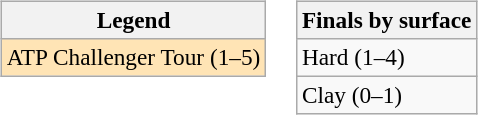<table>
<tr valign=top>
<td><br><table class="wikitable" style=font-size:97%>
<tr>
<th>Legend</th>
</tr>
<tr style="background:moccasin;">
<td>ATP Challenger Tour (1–5)</td>
</tr>
</table>
</td>
<td><br><table class="wikitable" style=font-size:97%>
<tr>
<th>Finals by surface</th>
</tr>
<tr>
<td>Hard (1–4)</td>
</tr>
<tr>
<td>Clay (0–1)</td>
</tr>
</table>
</td>
</tr>
</table>
